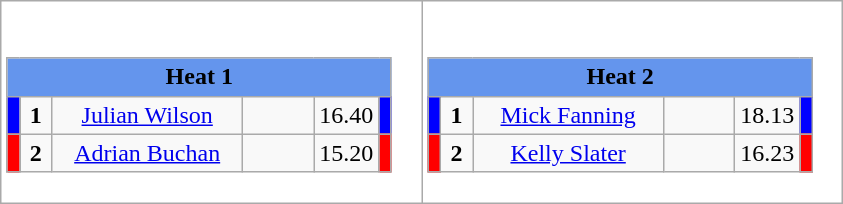<table class="wikitable" style="background:#fff;">
<tr>
<td style="margin: 1em auto;"><div><br><table class="wikitable">
<tr>
<td colspan="6"  style="text-align:center; background:#6495ed;"><strong>Heat 1</strong></td>
</tr>
<tr>
<td style="width:01px; background: #00f;"></td>
<td style="width:14px; text-align:center;"><strong>1</strong></td>
<td style="width:120px; text-align:center;"><a href='#'>Julian Wilson</a></td>
<td style="width:40px; text-align:center;"></td>
<td style="width:20px; text-align:center;">16.40</td>
<td style="width:01px; background: #00f;"></td>
</tr>
<tr>
<td style="width:01px; background: #f00;"></td>
<td style="width:14px; text-align:center;"><strong>2</strong></td>
<td style="width:120px; text-align:center;"><a href='#'>Adrian Buchan</a></td>
<td style="width:40px; text-align:center;"></td>
<td style="width:20px; text-align:center;">15.20</td>
<td style="width:01px; background: #f00;"></td>
</tr>
</table>
</div></td>
<td style="margin: 1em auto;"><div><br><table class="wikitable">
<tr>
<td colspan="6"  style="text-align:center; background:#6495ed;"><strong>Heat 2</strong></td>
</tr>
<tr>
<td style="width:01px; background: #00f;"></td>
<td style="width:14px; text-align:center;"><strong>1</strong></td>
<td style="width:120px; text-align:center;"><a href='#'>Mick Fanning</a></td>
<td style="width:40px; text-align:center;"></td>
<td style="width:20px; text-align:center;">18.13</td>
<td style="width:01px; background: #00f;"></td>
</tr>
<tr>
<td style="width:01px; background: #f00;"></td>
<td style="width:14px; text-align:center;"><strong>2</strong></td>
<td style="width:120px; text-align:center;"><a href='#'>Kelly Slater</a></td>
<td style="width:40px; text-align:center;"></td>
<td style="width:20px; text-align:center;">16.23</td>
<td style="width:01px; background: #f00;"></td>
</tr>
</table>
</div></td>
</tr>
</table>
